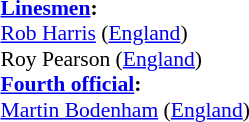<table style="width:100%; font-size:90%;">
<tr>
<td><br><strong><a href='#'>Linesmen</a>:</strong>
<br><a href='#'>Rob Harris</a> (<a href='#'>England</a>)
<br>Roy Pearson (<a href='#'>England</a>)
<br><strong><a href='#'>Fourth official</a>:</strong>
<br><a href='#'>Martin Bodenham</a> (<a href='#'>England</a>)</td>
</tr>
</table>
